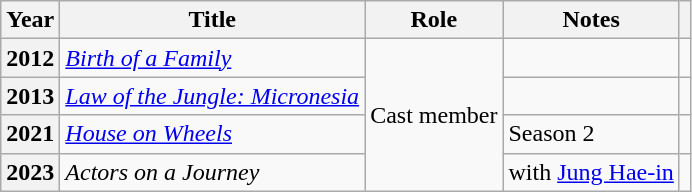<table class="wikitable plainrowheaders sortable">
<tr>
<th scope="col">Year</th>
<th scope="col">Title</th>
<th scope="col">Role</th>
<th scope="col">Notes</th>
<th scope="col" class="unsortable"></th>
</tr>
<tr>
<th scope="row">2012</th>
<td><em><a href='#'>Birth of a Family</a></em></td>
<td rowspan="4">Cast member</td>
<td></td>
<td style="text-align:center"></td>
</tr>
<tr>
<th scope="row">2013</th>
<td><em><a href='#'>Law of the Jungle: Micronesia</a></em></td>
<td></td>
<td style="text-align:center"></td>
</tr>
<tr>
<th scope="row">2021</th>
<td><em><a href='#'>House on Wheels</a></em></td>
<td>Season 2</td>
<td style="text-align:center"></td>
</tr>
<tr>
<th scope="row">2023</th>
<td><em>Actors on a Journey</em></td>
<td>with <a href='#'>Jung Hae-in</a></td>
<td style="text-align:center"></td>
</tr>
</table>
